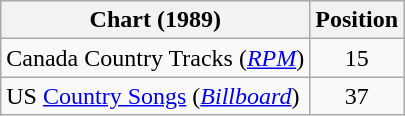<table class="wikitable sortable">
<tr>
<th scope="col">Chart (1989)</th>
<th scope="col">Position</th>
</tr>
<tr>
<td>Canada Country Tracks (<em><a href='#'>RPM</a></em>)</td>
<td align="center">15</td>
</tr>
<tr>
<td>US <a href='#'>Country Songs</a> (<em><a href='#'>Billboard</a></em>)</td>
<td align="center">37</td>
</tr>
</table>
